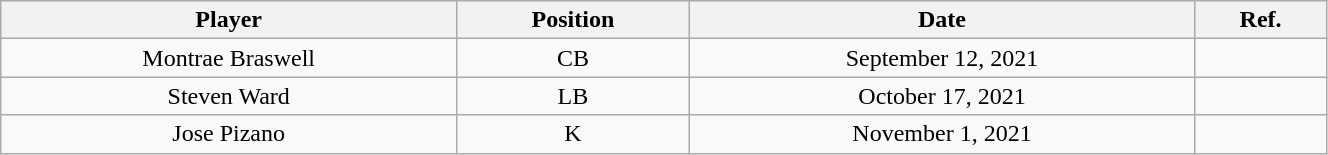<table class="wikitable" style="width: 70%;text-align: center;">
<tr>
<th style=>Player</th>
<th style=>Position</th>
<th style=>Date</th>
<th style=>Ref.</th>
</tr>
<tr align="center">
<td>Montrae Braswell</td>
<td>CB</td>
<td>September 12, 2021</td>
<td></td>
</tr>
<tr>
<td>Steven Ward</td>
<td>LB</td>
<td>October 17, 2021</td>
<td></td>
</tr>
<tr>
<td>Jose Pizano</td>
<td>K</td>
<td>November 1, 2021</td>
<td></td>
</tr>
</table>
